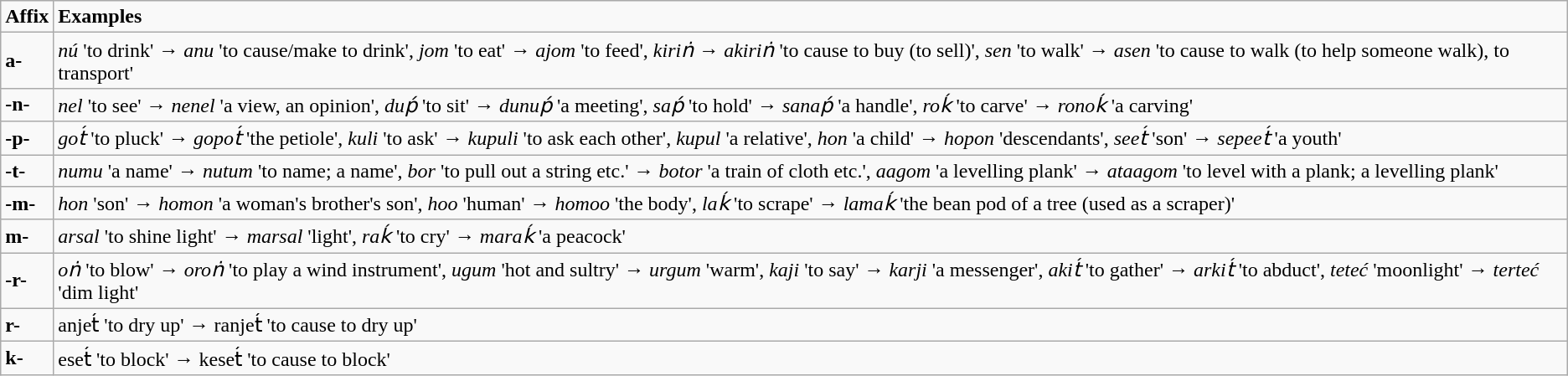<table class="wikitable">
<tr>
<td><strong>Affix</strong></td>
<td><strong>Examples</strong></td>
</tr>
<tr>
<td><strong>a-</strong></td>
<td><em>nú</em> 'to drink' → <em>anu</em> 'to cause/make to drink', <em>jom</em> 'to eat' → <em>ajom</em> 'to feed', <em>kiriṅ</em> → <em>akiriṅ</em> 'to cause to buy (to sell)', <em>sen</em> 'to walk' → <em>asen</em> 'to cause to walk (to help someone walk), to transport'</td>
</tr>
<tr>
<td><strong>-n-</strong></td>
<td><em>nel</em> 'to see' → <em>nenel</em> 'a view, an opinion', <em>duṕ</em> 'to sit' → <em>dunuṕ</em> 'a meeting', <em>saṕ</em> 'to hold' → <em>sanaṕ</em> 'a handle', <em>roḱ</em> 'to carve' → <em>ronoḱ</em> 'a carving'</td>
</tr>
<tr>
<td><strong>-p-</strong></td>
<td><em>got́</em> 'to pluck' → <em>gopot́</em> 'the petiole', <em>kuli</em> 'to ask' → <em>kupuli</em> 'to ask each other', <em>kupul</em> 'a relative', <em>hon</em> 'a child' → <em>hopon</em> 'descendants', <em>seet́</em> 'son' → <em>sepeet́</em> 'a youth'</td>
</tr>
<tr>
<td><strong>-t-</strong></td>
<td><em>numu</em> 'a name' → <em>nutum</em> 'to name; a name', <em>bor</em> 'to pull out a string etc.' → <em>botor</em> 'a train of cloth etc.', <em>aagom</em> 'a levelling plank' → <em>ataagom</em> 'to level with a plank; a levelling plank'</td>
</tr>
<tr>
<td><strong>-m-</strong></td>
<td><em>hon</em> 'son' → <em>homon</em> 'a woman's brother's son', <em>hoo</em> 'human' → <em>homoo</em> 'the body', <em>laḱ</em> 'to scrape' → <em>lamaḱ</em> 'the bean pod of a tree (used as a scraper)'</td>
</tr>
<tr>
<td><strong>m-</strong></td>
<td><em>arsal</em> 'to shine light' → <em>marsal</em> 'light', <em>raḱ</em> 'to cry' → <em>maraḱ</em> 'a peacock'</td>
</tr>
<tr>
<td><strong>-r-</strong></td>
<td><em>oṅ</em> 'to blow' → <em>oroṅ</em> 'to play a wind instrument', <em>ugum</em> 'hot and sultry' → <em>urgum</em> 'warm', <em>kaji</em> 'to say' → <em>karji</em> 'a messenger', <em>akit́</em> 'to gather' → <em>arkit́</em> 'to abduct', <em>teteć</em> 'moonlight' → <em>terteć</em> 'dim light'</td>
</tr>
<tr>
<td><strong>r-</strong></td>
<td>anjet́ 'to dry up' → ranjet́ 'to cause to dry up'</td>
</tr>
<tr>
<td><strong>k-</strong></td>
<td>eset́ 'to block' → keset́ 'to cause to block'</td>
</tr>
</table>
